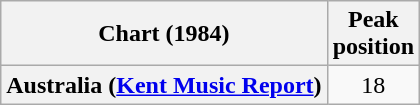<table class="wikitable sortable plainrowheaders">
<tr>
<th>Chart (1984)</th>
<th>Peak<br>position</th>
</tr>
<tr>
<th scope="row">Australia (<a href='#'>Kent Music Report</a>)</th>
<td style="text-align:center;">18</td>
</tr>
</table>
